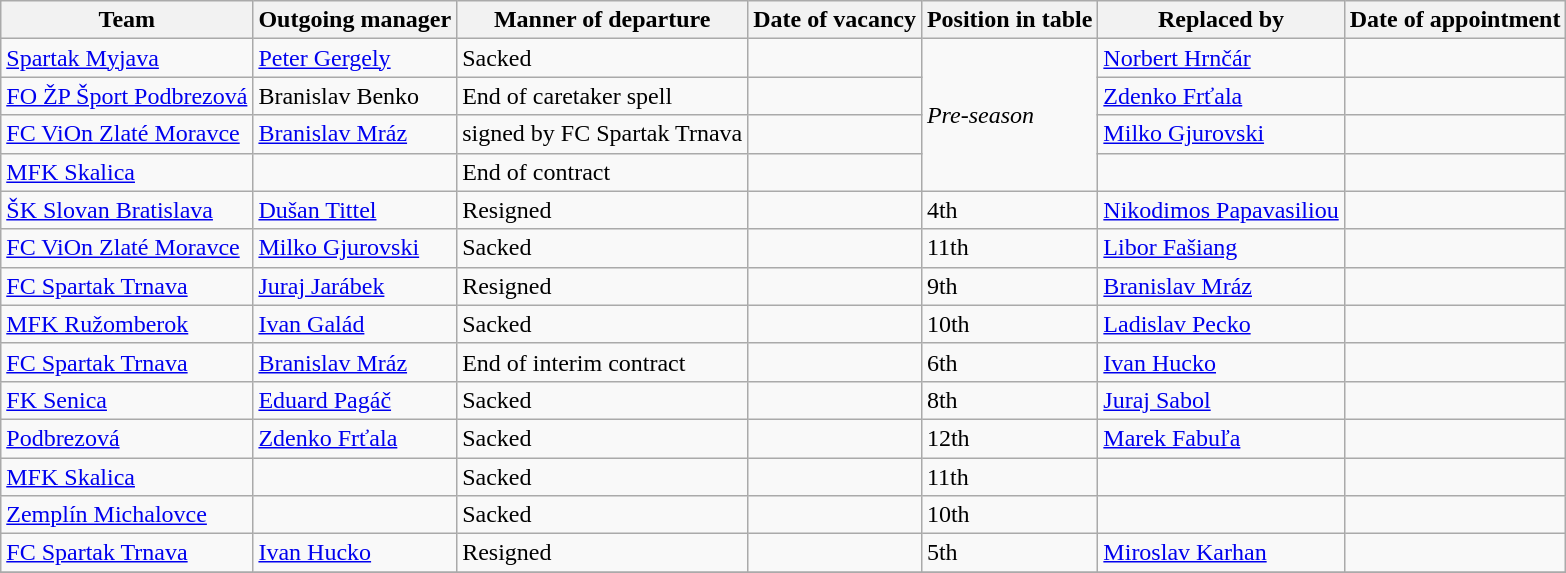<table class="wikitable sortable">
<tr>
<th>Team</th>
<th>Outgoing manager</th>
<th>Manner of departure</th>
<th>Date of vacancy</th>
<th>Position in table</th>
<th>Replaced by</th>
<th>Date of appointment</th>
</tr>
<tr>
<td><a href='#'>Spartak Myjava</a></td>
<td> <a href='#'>Peter Gergely</a></td>
<td>Sacked</td>
<td></td>
<td rowspan=4><em>Pre-season</em></td>
<td> <a href='#'>Norbert Hrnčár</a></td>
<td></td>
</tr>
<tr>
<td><a href='#'>FO ŽP Šport Podbrezová</a></td>
<td> Branislav Benko</td>
<td>End of caretaker spell</td>
<td></td>
<td> <a href='#'>Zdenko Frťala</a></td>
<td></td>
</tr>
<tr>
<td><a href='#'>FC ViOn Zlaté Moravce</a></td>
<td> <a href='#'>Branislav Mráz</a></td>
<td>signed by FC Spartak Trnava</td>
<td></td>
<td> <a href='#'>Milko Gjurovski</a></td>
<td></td>
</tr>
<tr>
<td><a href='#'>MFK Skalica</a></td>
<td> </td>
<td>End of contract</td>
<td></td>
<td> </td>
<td></td>
</tr>
<tr>
<td><a href='#'>ŠK Slovan Bratislava</a></td>
<td> <a href='#'>Dušan Tittel</a></td>
<td>Resigned</td>
<td></td>
<td>4th</td>
<td> <a href='#'>Nikodimos Papavasiliou</a></td>
<td></td>
</tr>
<tr>
<td><a href='#'>FC ViOn Zlaté Moravce</a></td>
<td> <a href='#'>Milko Gjurovski</a></td>
<td>Sacked</td>
<td></td>
<td>11th</td>
<td> <a href='#'>Libor Fašiang</a></td>
<td></td>
</tr>
<tr>
<td><a href='#'>FC Spartak Trnava</a></td>
<td> <a href='#'>Juraj Jarábek</a></td>
<td>Resigned</td>
<td></td>
<td>9th</td>
<td> <a href='#'>Branislav Mráz</a></td>
<td></td>
</tr>
<tr>
<td><a href='#'>MFK Ružomberok</a></td>
<td> <a href='#'>Ivan Galád</a></td>
<td>Sacked</td>
<td></td>
<td>10th</td>
<td> <a href='#'>Ladislav Pecko</a></td>
<td></td>
</tr>
<tr>
<td><a href='#'>FC Spartak Trnava</a></td>
<td> <a href='#'>Branislav Mráz</a></td>
<td>End of interim contract</td>
<td></td>
<td>6th</td>
<td> <a href='#'>Ivan Hucko</a></td>
<td></td>
</tr>
<tr>
<td><a href='#'>FK Senica</a></td>
<td> <a href='#'>Eduard Pagáč</a></td>
<td>Sacked</td>
<td></td>
<td>8th</td>
<td> <a href='#'>Juraj Sabol</a></td>
<td></td>
</tr>
<tr>
<td><a href='#'>Podbrezová</a></td>
<td> <a href='#'>Zdenko Frťala</a></td>
<td>Sacked</td>
<td></td>
<td>12th</td>
<td> <a href='#'>Marek Fabuľa</a></td>
<td></td>
</tr>
<tr>
<td><a href='#'>MFK Skalica</a></td>
<td> </td>
<td>Sacked</td>
<td></td>
<td>11th</td>
<td> </td>
<td></td>
</tr>
<tr>
<td><a href='#'>Zemplín Michalovce</a></td>
<td> </td>
<td>Sacked</td>
<td></td>
<td>10th</td>
<td> </td>
<td></td>
</tr>
<tr>
<td><a href='#'>FC Spartak Trnava</a></td>
<td> <a href='#'>Ivan Hucko</a></td>
<td>Resigned</td>
<td></td>
<td>5th</td>
<td> <a href='#'>Miroslav Karhan</a></td>
<td></td>
</tr>
<tr>
</tr>
</table>
